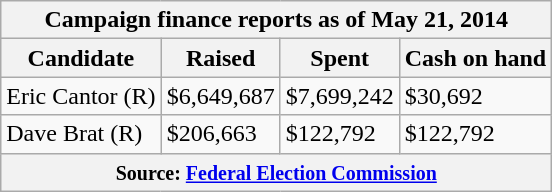<table class="wikitable sortable">
<tr>
<th colspan=4>Campaign finance reports as of May 21, 2014</th>
</tr>
<tr style="text-align:center;">
<th>Candidate</th>
<th>Raised</th>
<th>Spent</th>
<th>Cash on hand</th>
</tr>
<tr>
<td>Eric Cantor (R)</td>
<td>$6,649,687</td>
<td>$7,699,242</td>
<td>$30,692</td>
</tr>
<tr>
<td>Dave Brat (R)</td>
<td>$206,663</td>
<td>$122,792</td>
<td>$122,792</td>
</tr>
<tr>
<th colspan="4"><small>Source: <a href='#'>Federal Election Commission</a></small></th>
</tr>
</table>
